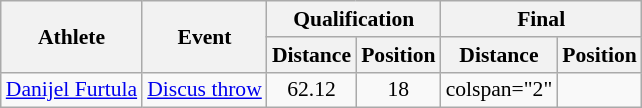<table class="wikitable" style="font-size:90%">
<tr>
<th rowspan="2">Athlete</th>
<th rowspan="2">Event</th>
<th colspan="2">Qualification</th>
<th colspan="2">Final</th>
</tr>
<tr>
<th>Distance</th>
<th>Position</th>
<th>Distance</th>
<th>Position</th>
</tr>
<tr style=text-align:center>
<td style=text-align:left><a href='#'>Danijel Furtula</a></td>
<td style=text-align:left><a href='#'>Discus throw</a></td>
<td>62.12</td>
<td>18</td>
<td>colspan="2" </td>
</tr>
</table>
